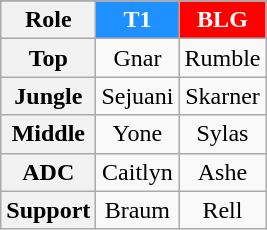<table class="wikitable plainrowheaders" style="text-align:center;margin:0">
<tr>
</tr>
<tr>
<th>Role</th>
<th style="background:DodgerBlue; color:white;">T1</th>
<th style="background:Red; color:white;">BLG</th>
</tr>
<tr>
<th scope=row style="text-align:center">Top</th>
<td>Gnar</td>
<td>Rumble</td>
</tr>
<tr>
<th scope=row style="text-align:center">Jungle</th>
<td>Sejuani</td>
<td>Skarner</td>
</tr>
<tr>
<th scope=row style="text-align:center">Middle</th>
<td>Yone</td>
<td>Sylas</td>
</tr>
<tr>
<th scope=row style="text-align:center">ADC</th>
<td>Caitlyn</td>
<td>Ashe</td>
</tr>
<tr>
<th scope=row style="text-align:center">Support</th>
<td>Braum</td>
<td>Rell</td>
</tr>
</table>
